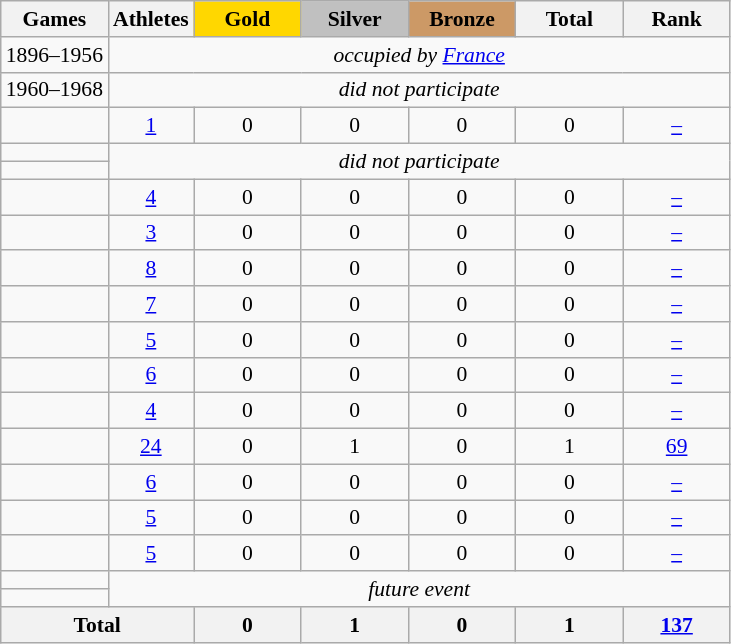<table class="wikitable" style="text-align:center; font-size:90%;">
<tr>
<th>Games</th>
<th>Athletes</th>
<td style="background:gold; width:4.5em; font-weight:bold;">Gold</td>
<td style="background:silver; width:4.5em; font-weight:bold;">Silver</td>
<td style="background:#cc9966; width:4.5em; font-weight:bold;">Bronze</td>
<th style="width:4.5em; font-weight:bold;">Total</th>
<th style="width:4.5em; font-weight:bold;">Rank</th>
</tr>
<tr>
<td align=left>1896–1956</td>
<td colspan=6><em>occupied by  <a href='#'>France</a></em></td>
</tr>
<tr>
<td align=left>1960–1968</td>
<td colspan=6;><em>did not participate</em></td>
</tr>
<tr>
<td align=left></td>
<td><a href='#'>1</a></td>
<td>0</td>
<td>0</td>
<td>0</td>
<td>0</td>
<td><a href='#'>–</a></td>
</tr>
<tr>
<td align=left></td>
<td colspan=6; rowspan=2><em>did not participate</em></td>
</tr>
<tr>
<td align=left></td>
</tr>
<tr>
<td align=left></td>
<td><a href='#'>4</a></td>
<td>0</td>
<td>0</td>
<td>0</td>
<td>0</td>
<td><a href='#'>–</a></td>
</tr>
<tr>
<td align=left></td>
<td><a href='#'>3</a></td>
<td>0</td>
<td>0</td>
<td>0</td>
<td>0</td>
<td><a href='#'>–</a></td>
</tr>
<tr>
<td align=left></td>
<td><a href='#'>8</a></td>
<td>0</td>
<td>0</td>
<td>0</td>
<td>0</td>
<td><a href='#'>–</a></td>
</tr>
<tr>
<td align=left></td>
<td><a href='#'>7</a></td>
<td>0</td>
<td>0</td>
<td>0</td>
<td>0</td>
<td><a href='#'>–</a></td>
</tr>
<tr>
<td align=left></td>
<td><a href='#'>5</a></td>
<td>0</td>
<td>0</td>
<td>0</td>
<td>0</td>
<td><a href='#'>–</a></td>
</tr>
<tr>
<td align=left></td>
<td><a href='#'>6</a></td>
<td>0</td>
<td>0</td>
<td>0</td>
<td>0</td>
<td><a href='#'>–</a></td>
</tr>
<tr>
<td align=left></td>
<td><a href='#'>4</a></td>
<td>0</td>
<td>0</td>
<td>0</td>
<td>0</td>
<td><a href='#'>–</a></td>
</tr>
<tr>
<td align=left></td>
<td><a href='#'>24</a></td>
<td>0</td>
<td>1</td>
<td>0</td>
<td>1</td>
<td><a href='#'>69</a></td>
</tr>
<tr>
<td align=left></td>
<td><a href='#'>6</a></td>
<td>0</td>
<td>0</td>
<td>0</td>
<td>0</td>
<td><a href='#'>–</a></td>
</tr>
<tr>
<td align=left></td>
<td><a href='#'>5</a></td>
<td>0</td>
<td>0</td>
<td>0</td>
<td>0</td>
<td><a href='#'>–</a></td>
</tr>
<tr>
<td align=left></td>
<td><a href='#'>5</a></td>
<td>0</td>
<td>0</td>
<td>0</td>
<td>0</td>
<td><a href='#'>–</a></td>
</tr>
<tr>
<td align=left></td>
<td colspan=6; rowspan=2><em>future event</em></td>
</tr>
<tr>
<td align=left></td>
</tr>
<tr>
<th colspan=2>Total</th>
<th>0</th>
<th>1</th>
<th>0</th>
<th>1</th>
<th><a href='#'>137</a></th>
</tr>
</table>
